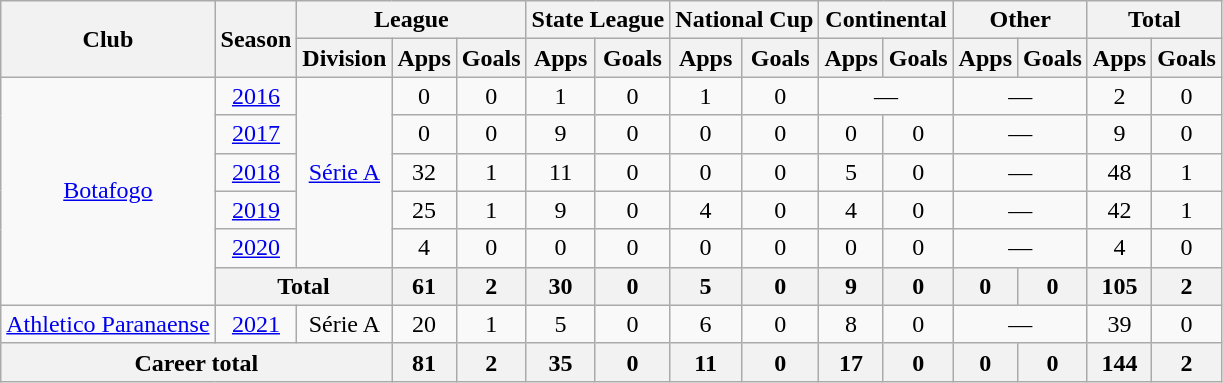<table class="wikitable" style="text-align: center;">
<tr>
<th rowspan="2">Club</th>
<th rowspan="2">Season</th>
<th colspan="3">League</th>
<th colspan="2">State League</th>
<th colspan="2">National Cup</th>
<th colspan="2">Continental</th>
<th colspan="2">Other</th>
<th colspan="2">Total</th>
</tr>
<tr>
<th>Division</th>
<th>Apps</th>
<th>Goals</th>
<th>Apps</th>
<th>Goals</th>
<th>Apps</th>
<th>Goals</th>
<th>Apps</th>
<th>Goals</th>
<th>Apps</th>
<th>Goals</th>
<th>Apps</th>
<th>Goals</th>
</tr>
<tr>
<td rowspan="6" valign="center"><a href='#'>Botafogo</a></td>
<td><a href='#'>2016</a></td>
<td rowspan="5"><a href='#'>Série A</a></td>
<td>0</td>
<td>0</td>
<td>1</td>
<td>0</td>
<td>1</td>
<td>0</td>
<td colspan="2">—</td>
<td colspan="2">—</td>
<td>2</td>
<td>0</td>
</tr>
<tr>
<td><a href='#'>2017</a></td>
<td>0</td>
<td>0</td>
<td>9</td>
<td>0</td>
<td>0</td>
<td>0</td>
<td>0</td>
<td>0</td>
<td colspan="2">—</td>
<td>9</td>
<td>0</td>
</tr>
<tr>
<td><a href='#'>2018</a></td>
<td>32</td>
<td>1</td>
<td>11</td>
<td>0</td>
<td>0</td>
<td>0</td>
<td>5</td>
<td>0</td>
<td colspan="2">—</td>
<td>48</td>
<td>1</td>
</tr>
<tr>
<td><a href='#'>2019</a></td>
<td>25</td>
<td>1</td>
<td>9</td>
<td>0</td>
<td>4</td>
<td>0</td>
<td>4</td>
<td>0</td>
<td colspan="2">—</td>
<td>42</td>
<td>1</td>
</tr>
<tr>
<td><a href='#'>2020</a></td>
<td>4</td>
<td>0</td>
<td>0</td>
<td>0</td>
<td>0</td>
<td>0</td>
<td>0</td>
<td>0</td>
<td colspan="2">—</td>
<td>4</td>
<td>0</td>
</tr>
<tr>
<th colspan="2">Total</th>
<th>61</th>
<th>2</th>
<th>30</th>
<th>0</th>
<th>5</th>
<th>0</th>
<th>9</th>
<th>0</th>
<th>0</th>
<th>0</th>
<th>105</th>
<th>2</th>
</tr>
<tr>
<td valign="center"><a href='#'>Athletico Paranaense</a></td>
<td><a href='#'>2021</a></td>
<td>Série A</td>
<td>20</td>
<td>1</td>
<td>5</td>
<td>0</td>
<td>6</td>
<td>0</td>
<td>8</td>
<td>0</td>
<td colspan="2">—</td>
<td>39</td>
<td>0</td>
</tr>
<tr>
<th colspan="3"><strong>Career total</strong></th>
<th>81</th>
<th>2</th>
<th>35</th>
<th>0</th>
<th>11</th>
<th>0</th>
<th>17</th>
<th>0</th>
<th>0</th>
<th>0</th>
<th>144</th>
<th>2</th>
</tr>
</table>
